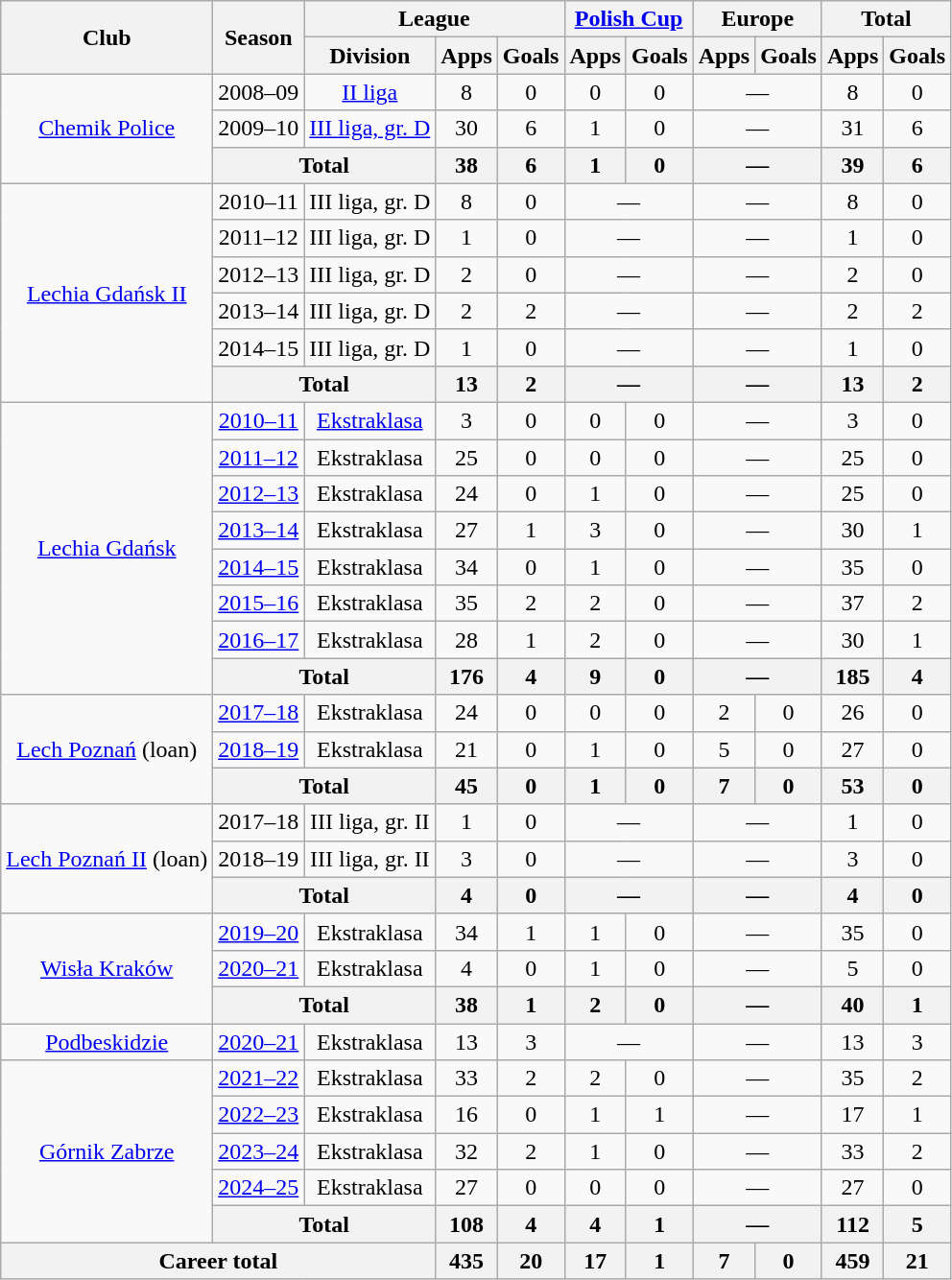<table class="wikitable" style="text-align: center;">
<tr>
<th rowspan="2">Club</th>
<th rowspan="2">Season</th>
<th colspan="3">League</th>
<th colspan="2"><a href='#'>Polish Cup</a></th>
<th colspan="2">Europe</th>
<th colspan="2">Total</th>
</tr>
<tr>
<th>Division</th>
<th>Apps</th>
<th>Goals</th>
<th>Apps</th>
<th>Goals</th>
<th>Apps</th>
<th>Goals</th>
<th>Apps</th>
<th>Goals</th>
</tr>
<tr>
<td rowspan="3"><a href='#'>Chemik Police</a></td>
<td>2008–09</td>
<td rowspan="1"><a href='#'>II liga</a></td>
<td>8</td>
<td>0</td>
<td>0</td>
<td>0</td>
<td colspan="2">—</td>
<td>8</td>
<td>0</td>
</tr>
<tr>
<td>2009–10</td>
<td rowspan="1"><a href='#'>III liga, gr. D</a></td>
<td>30</td>
<td>6</td>
<td>1</td>
<td>0</td>
<td colspan="2">—</td>
<td>31</td>
<td>6</td>
</tr>
<tr>
<th colspan="2">Total</th>
<th>38</th>
<th>6</th>
<th>1</th>
<th>0</th>
<th colspan="2">—</th>
<th>39</th>
<th>6</th>
</tr>
<tr>
<td rowspan="6"><a href='#'>Lechia Gdańsk II</a></td>
<td>2010–11</td>
<td>III liga, gr. D</td>
<td>8</td>
<td>0</td>
<td colspan="2">—</td>
<td colspan="2">—</td>
<td>8</td>
<td>0</td>
</tr>
<tr>
<td>2011–12</td>
<td>III liga, gr. D</td>
<td>1</td>
<td>0</td>
<td colspan="2">—</td>
<td colspan="2">—</td>
<td>1</td>
<td>0</td>
</tr>
<tr>
<td>2012–13</td>
<td>III liga, gr. D</td>
<td>2</td>
<td>0</td>
<td colspan="2">—</td>
<td colspan="2">—</td>
<td>2</td>
<td>0</td>
</tr>
<tr>
<td>2013–14</td>
<td>III liga, gr. D</td>
<td>2</td>
<td>2</td>
<td colspan="2">—</td>
<td colspan="2">—</td>
<td>2</td>
<td>2</td>
</tr>
<tr>
<td>2014–15</td>
<td>III liga, gr. D</td>
<td>1</td>
<td>0</td>
<td colspan="2">—</td>
<td colspan="2">—</td>
<td>1</td>
<td>0</td>
</tr>
<tr>
<th colspan="2">Total</th>
<th>13</th>
<th>2</th>
<th colspan="2">—</th>
<th colspan="2">—</th>
<th>13</th>
<th>2</th>
</tr>
<tr>
<td rowspan="8"><a href='#'>Lechia Gdańsk</a></td>
<td><a href='#'>2010–11</a></td>
<td><a href='#'>Ekstraklasa</a></td>
<td>3</td>
<td>0</td>
<td>0</td>
<td>0</td>
<td colspan="2">—</td>
<td>3</td>
<td>0</td>
</tr>
<tr>
<td><a href='#'>2011–12</a></td>
<td>Ekstraklasa</td>
<td>25</td>
<td>0</td>
<td>0</td>
<td>0</td>
<td colspan="2">—</td>
<td>25</td>
<td>0</td>
</tr>
<tr>
<td><a href='#'>2012–13</a></td>
<td>Ekstraklasa</td>
<td>24</td>
<td>0</td>
<td>1</td>
<td>0</td>
<td colspan="2">—</td>
<td>25</td>
<td>0</td>
</tr>
<tr>
<td><a href='#'>2013–14</a></td>
<td>Ekstraklasa</td>
<td>27</td>
<td>1</td>
<td>3</td>
<td>0</td>
<td colspan="2">—</td>
<td>30</td>
<td>1</td>
</tr>
<tr>
<td><a href='#'>2014–15</a></td>
<td>Ekstraklasa</td>
<td>34</td>
<td>0</td>
<td>1</td>
<td>0</td>
<td colspan="2">—</td>
<td>35</td>
<td>0</td>
</tr>
<tr>
<td><a href='#'>2015–16</a></td>
<td>Ekstraklasa</td>
<td>35</td>
<td>2</td>
<td>2</td>
<td>0</td>
<td colspan="2">—</td>
<td>37</td>
<td>2</td>
</tr>
<tr>
<td><a href='#'>2016–17</a></td>
<td>Ekstraklasa</td>
<td>28</td>
<td>1</td>
<td>2</td>
<td>0</td>
<td colspan="2">—</td>
<td>30</td>
<td>1</td>
</tr>
<tr>
<th colspan="2">Total</th>
<th>176</th>
<th>4</th>
<th>9</th>
<th>0</th>
<th colspan="2">—</th>
<th>185</th>
<th>4</th>
</tr>
<tr>
<td rowspan="3"><a href='#'>Lech Poznań</a> (loan)</td>
<td><a href='#'>2017–18</a></td>
<td>Ekstraklasa</td>
<td>24</td>
<td>0</td>
<td>0</td>
<td>0</td>
<td>2</td>
<td>0</td>
<td>26</td>
<td>0</td>
</tr>
<tr>
<td><a href='#'>2018–19</a></td>
<td>Ekstraklasa</td>
<td>21</td>
<td>0</td>
<td>1</td>
<td>0</td>
<td>5</td>
<td>0</td>
<td>27</td>
<td>0</td>
</tr>
<tr>
<th colspan="2">Total</th>
<th>45</th>
<th>0</th>
<th>1</th>
<th>0</th>
<th>7</th>
<th>0</th>
<th>53</th>
<th>0</th>
</tr>
<tr>
<td rowspan="3"><a href='#'>Lech Poznań II</a> (loan)</td>
<td>2017–18</td>
<td>III liga, gr. II</td>
<td>1</td>
<td>0</td>
<td colspan="2">—</td>
<td colspan="2">—</td>
<td>1</td>
<td>0</td>
</tr>
<tr>
<td>2018–19</td>
<td>III liga, gr. II</td>
<td>3</td>
<td>0</td>
<td colspan="2">—</td>
<td colspan="2">—</td>
<td>3</td>
<td>0</td>
</tr>
<tr>
<th colspan="2">Total</th>
<th>4</th>
<th>0</th>
<th colspan="2">—</th>
<th colspan="2">—</th>
<th>4</th>
<th>0</th>
</tr>
<tr>
<td rowspan="3"><a href='#'>Wisła Kraków</a></td>
<td><a href='#'>2019–20</a></td>
<td>Ekstraklasa</td>
<td>34</td>
<td>1</td>
<td>1</td>
<td>0</td>
<td colspan="2">—</td>
<td>35</td>
<td>0</td>
</tr>
<tr>
<td><a href='#'>2020–21</a></td>
<td>Ekstraklasa</td>
<td>4</td>
<td>0</td>
<td>1</td>
<td>0</td>
<td colspan="2">—</td>
<td>5</td>
<td>0</td>
</tr>
<tr>
<th colspan="2">Total</th>
<th>38</th>
<th>1</th>
<th>2</th>
<th>0</th>
<th colspan="2">—</th>
<th>40</th>
<th>1</th>
</tr>
<tr>
<td><a href='#'>Podbeskidzie</a></td>
<td><a href='#'>2020–21</a></td>
<td>Ekstraklasa</td>
<td>13</td>
<td>3</td>
<td colspan="2">—</td>
<td colspan="2">—</td>
<td>13</td>
<td>3</td>
</tr>
<tr>
<td rowspan="5"><a href='#'>Górnik Zabrze</a></td>
<td><a href='#'>2021–22</a></td>
<td>Ekstraklasa</td>
<td>33</td>
<td>2</td>
<td>2</td>
<td>0</td>
<td colspan="2">—</td>
<td>35</td>
<td>2</td>
</tr>
<tr>
<td><a href='#'>2022–23</a></td>
<td>Ekstraklasa</td>
<td>16</td>
<td>0</td>
<td>1</td>
<td>1</td>
<td colspan="2">—</td>
<td>17</td>
<td>1</td>
</tr>
<tr>
<td><a href='#'>2023–24</a></td>
<td>Ekstraklasa</td>
<td>32</td>
<td>2</td>
<td>1</td>
<td>0</td>
<td colspan="2">—</td>
<td>33</td>
<td>2</td>
</tr>
<tr>
<td><a href='#'>2024–25</a></td>
<td>Ekstraklasa</td>
<td>27</td>
<td>0</td>
<td>0</td>
<td>0</td>
<td colspan="2">—</td>
<td>27</td>
<td>0</td>
</tr>
<tr>
<th colspan="2">Total</th>
<th>108</th>
<th>4</th>
<th>4</th>
<th>1</th>
<th colspan="2">—</th>
<th>112</th>
<th>5</th>
</tr>
<tr>
<th colspan="3">Career total</th>
<th>435</th>
<th>20</th>
<th>17</th>
<th>1</th>
<th>7</th>
<th>0</th>
<th>459</th>
<th>21</th>
</tr>
</table>
